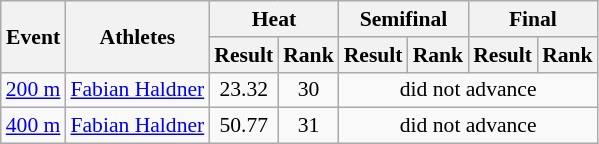<table class="wikitable" border="1" style="font-size:90%">
<tr>
<th rowspan="2">Event</th>
<th rowspan="2">Athletes</th>
<th colspan="2">Heat</th>
<th colspan="2">Semifinal</th>
<th colspan="2">Final</th>
</tr>
<tr>
<th>Result</th>
<th>Rank</th>
<th>Result</th>
<th>Rank</th>
<th>Result</th>
<th>Rank</th>
</tr>
<tr>
<td><a href='#'>200 m</a></td>
<td><a href='#'>Fabian Haldner</a></td>
<td align=center>23.32</td>
<td align=center>30</td>
<td align=center colspan="4">did not advance</td>
</tr>
<tr>
<td><a href='#'>400 m</a></td>
<td><a href='#'>Fabian Haldner</a></td>
<td align=center>50.77</td>
<td align=center>31</td>
<td align=center colspan="4">did not advance</td>
</tr>
</table>
